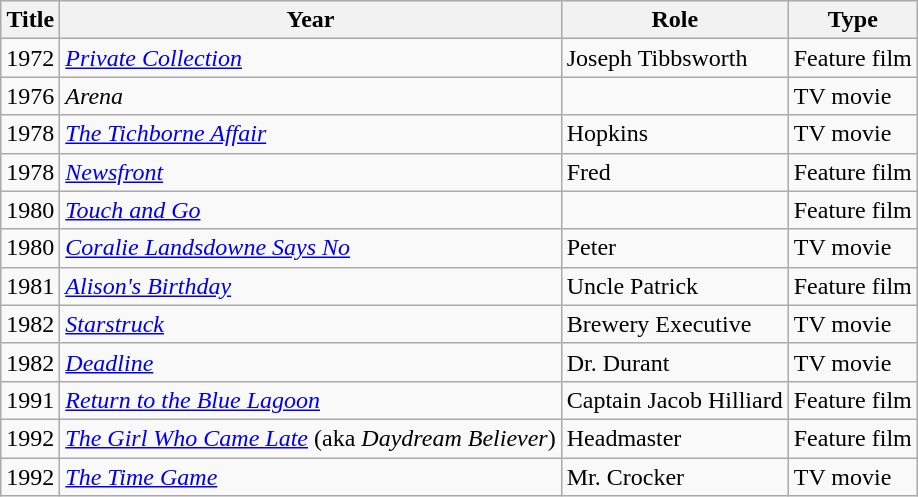<table class="wikitable">
<tr>
<th>Title</th>
<th>Year</th>
<th>Role</th>
<th>Type</th>
</tr>
<tr>
<td>1972</td>
<td><em><a href='#'>Private Collection</a></em></td>
<td>Joseph Tibbsworth</td>
<td>Feature film</td>
</tr>
<tr>
<td>1976</td>
<td><em>Arena</em></td>
<td></td>
<td>TV movie</td>
</tr>
<tr>
<td>1978</td>
<td><em><a href='#'>The Tichborne Affair</a></em></td>
<td>Hopkins</td>
<td>TV movie</td>
</tr>
<tr>
<td>1978</td>
<td><em><a href='#'>Newsfront</a></em></td>
<td>Fred</td>
<td>Feature film</td>
</tr>
<tr>
<td>1980</td>
<td><em><a href='#'>Touch and Go</a></em></td>
<td></td>
<td>Feature film</td>
</tr>
<tr>
<td>1980</td>
<td><em><a href='#'>Coralie Landsdowne Says No</a></em></td>
<td>Peter</td>
<td>TV movie</td>
</tr>
<tr>
<td>1981</td>
<td><em><a href='#'>Alison's Birthday</a></em></td>
<td>Uncle Patrick</td>
<td>Feature film</td>
</tr>
<tr>
<td>1982</td>
<td><em><a href='#'>Starstruck</a></em></td>
<td>Brewery Executive</td>
<td>TV movie</td>
</tr>
<tr>
<td>1982</td>
<td><em><a href='#'>Deadline</a></em></td>
<td>Dr. Durant</td>
<td>TV movie</td>
</tr>
<tr>
<td>1991</td>
<td><em><a href='#'>Return to the Blue Lagoon</a></em></td>
<td>Captain Jacob Hilliard</td>
<td>Feature film</td>
</tr>
<tr>
<td>1992</td>
<td><em><a href='#'>The Girl Who Came Late</a></em> (aka <em>Daydream Believer</em>)</td>
<td>Headmaster</td>
<td>Feature film</td>
</tr>
<tr>
<td>1992</td>
<td><em><a href='#'>The Time Game</a></em></td>
<td>Mr. Crocker</td>
<td>TV movie</td>
</tr>
</table>
